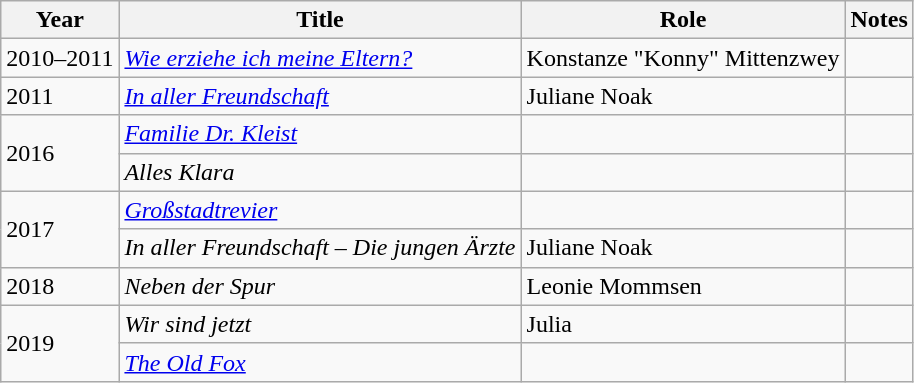<table class="wikitable sortable">
<tr>
<th>Year</th>
<th>Title</th>
<th>Role</th>
<th class="unsortable">Notes</th>
</tr>
<tr>
<td>2010–2011</td>
<td><em><a href='#'>Wie erziehe ich meine Eltern?</a></em></td>
<td>Konstanze "Konny" Mittenzwey</td>
<td></td>
</tr>
<tr>
<td>2011</td>
<td><em><a href='#'>In aller Freundschaft</a></em></td>
<td>Juliane Noak</td>
<td></td>
</tr>
<tr>
<td rowspan=2>2016</td>
<td><em><a href='#'>Familie Dr. Kleist</a></em></td>
<td></td>
<td></td>
</tr>
<tr>
<td><em>Alles Klara</em></td>
<td></td>
<td></td>
</tr>
<tr>
<td rowspan=2>2017</td>
<td><em><a href='#'>Großstadtrevier</a></em></td>
<td></td>
<td></td>
</tr>
<tr>
<td><em>In aller Freundschaft – Die jungen Ärzte</em></td>
<td>Juliane Noak</td>
<td></td>
</tr>
<tr>
<td>2018</td>
<td><em>Neben der Spur</em></td>
<td>Leonie Mommsen</td>
<td></td>
</tr>
<tr>
<td rowspan=2>2019</td>
<td><em>Wir sind jetzt</em></td>
<td>Julia</td>
<td></td>
</tr>
<tr>
<td><em><a href='#'>The Old Fox</a></em></td>
<td></td>
<td></td>
</tr>
</table>
